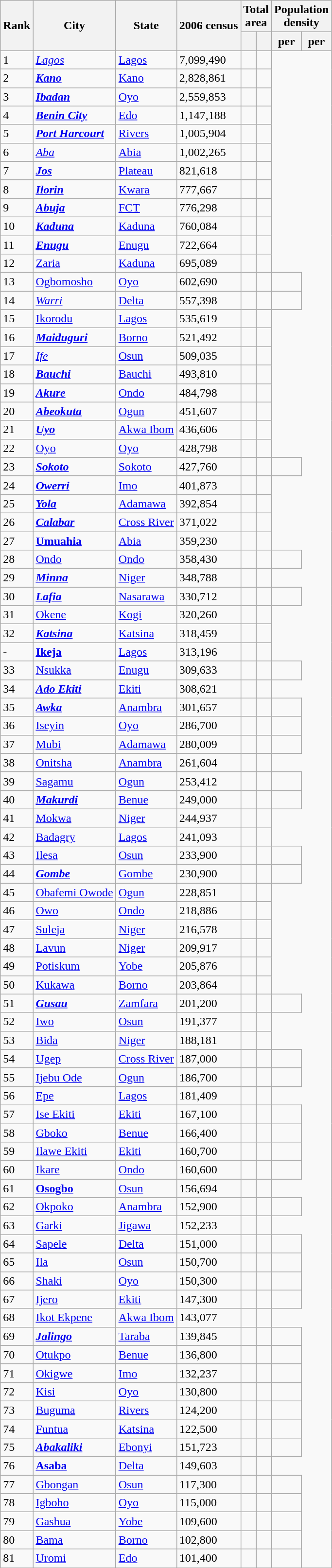<table class="wikitable sortable">
<tr>
<th rowspan=2>Rank</th>
<th rowspan=2>City</th>
<th rowspan=2>State</th>
<th rowspan=2>2006 census</th>
<th colspan=2>Total <br> area</th>
<th colspan=2>Population <br> density</th>
</tr>
<tr>
<th></th>
<th></th>
<th>per </th>
<th>per </th>
</tr>
<tr>
<td>1</td>
<td><em><a href='#'>Lagos</a></em></td>
<td><a href='#'>Lagos</a></td>
<td>7,099,490</td>
<td></td>
<td></td>
</tr>
<tr>
<td>2</td>
<td><strong><em><a href='#'>Kano</a></em></strong></td>
<td><a href='#'>Kano</a></td>
<td>2,828,861</td>
<td></td>
<td></td>
</tr>
<tr>
<td>3</td>
<td><strong><em><a href='#'>Ibadan</a></em></strong></td>
<td><a href='#'>Oyo</a></td>
<td>2,559,853</td>
<td></td>
<td></td>
</tr>
<tr>
<td>4</td>
<td><strong><em><a href='#'>Benin City</a></em></strong></td>
<td><a href='#'>Edo</a></td>
<td>1,147,188</td>
<td></td>
<td></td>
</tr>
<tr>
<td>5</td>
<td><strong><em><a href='#'>Port Harcourt</a></em></strong></td>
<td><a href='#'>Rivers</a></td>
<td>1,005,904</td>
<td></td>
<td></td>
</tr>
<tr>
<td>6</td>
<td><em><a href='#'>Aba</a></em></td>
<td><a href='#'>Abia</a></td>
<td>1,002,265</td>
<td></td>
<td></td>
</tr>
<tr>
<td>7</td>
<td><strong><em><a href='#'>Jos</a></em></strong></td>
<td><a href='#'>Plateau</a></td>
<td>821,618</td>
<td></td>
<td></td>
</tr>
<tr>
<td>8</td>
<td><strong><em><a href='#'>Ilorin</a></em></strong></td>
<td><a href='#'>Kwara</a></td>
<td>777,667</td>
<td></td>
<td></td>
</tr>
<tr>
<td>9</td>
<td><strong><em><a href='#'>Abuja</a></em></strong></td>
<td><a href='#'>FCT</a></td>
<td>776,298</td>
<td></td>
<td></td>
</tr>
<tr>
<td>10</td>
<td><strong><em><a href='#'>Kaduna</a></em></strong></td>
<td><a href='#'>Kaduna</a></td>
<td>760,084</td>
<td></td>
<td></td>
</tr>
<tr>
<td>11</td>
<td><strong><em><a href='#'>Enugu</a></em></strong></td>
<td><a href='#'>Enugu</a></td>
<td>722,664</td>
<td></td>
<td></td>
</tr>
<tr>
<td>12</td>
<td><a href='#'>Zaria</a></td>
<td><a href='#'>Kaduna</a></td>
<td>695,089</td>
<td></td>
<td></td>
</tr>
<tr>
<td>13</td>
<td><a href='#'>Ogbomosho</a></td>
<td><a href='#'>Oyo</a></td>
<td>602,690</td>
<td></td>
<td></td>
<td></td>
</tr>
<tr>
<td>14</td>
<td><em><a href='#'>Warri</a></em></td>
<td><a href='#'>Delta</a></td>
<td>557,398</td>
<td></td>
<td></td>
<td></td>
</tr>
<tr>
<td>15</td>
<td><a href='#'>Ikorodu</a></td>
<td><a href='#'>Lagos</a></td>
<td>535,619</td>
<td></td>
<td></td>
</tr>
<tr>
<td>16</td>
<td><strong><em><a href='#'>Maiduguri</a></em></strong></td>
<td><a href='#'>Borno</a></td>
<td>521,492</td>
<td></td>
<td></td>
</tr>
<tr>
<td>17</td>
<td><em><a href='#'>Ife</a></em></td>
<td><a href='#'>Osun</a></td>
<td>509,035</td>
<td></td>
<td></td>
</tr>
<tr>
<td>18</td>
<td><strong><em><a href='#'>Bauchi</a></em></strong></td>
<td><a href='#'>Bauchi</a></td>
<td>493,810</td>
<td></td>
<td></td>
</tr>
<tr>
<td>19</td>
<td><strong><em><a href='#'>Akure</a></em></strong></td>
<td><a href='#'>Ondo</a></td>
<td>484,798</td>
<td></td>
<td></td>
</tr>
<tr>
<td>20</td>
<td><strong><em><a href='#'>Abeokuta</a></em></strong></td>
<td><a href='#'>Ogun</a></td>
<td>451,607</td>
<td></td>
<td></td>
</tr>
<tr>
<td>21</td>
<td><strong><em><a href='#'>Uyo</a></em></strong></td>
<td><a href='#'>Akwa Ibom</a></td>
<td>436,606</td>
<td></td>
<td></td>
</tr>
<tr>
<td>22</td>
<td><a href='#'>Oyo</a></td>
<td><a href='#'>Oyo</a></td>
<td>428,798</td>
<td></td>
<td></td>
</tr>
<tr>
<td>23</td>
<td><strong><em><a href='#'>Sokoto</a></em></strong></td>
<td><a href='#'>Sokoto</a></td>
<td>427,760</td>
<td></td>
<td></td>
<td></td>
</tr>
<tr>
<td>24</td>
<td><strong><em><a href='#'>Owerri</a></em></strong></td>
<td><a href='#'>Imo</a></td>
<td>401,873</td>
<td></td>
<td></td>
</tr>
<tr>
<td>25</td>
<td><strong><em><a href='#'>Yola</a></em></strong></td>
<td><a href='#'>Adamawa</a></td>
<td>392,854</td>
<td></td>
<td></td>
</tr>
<tr>
<td>26</td>
<td><strong><em><a href='#'>Calabar</a></em></strong></td>
<td><a href='#'>Cross River</a></td>
<td>371,022</td>
<td></td>
<td></td>
</tr>
<tr>
<td>27</td>
<td><strong><a href='#'>Umuahia</a></strong></td>
<td><a href='#'>Abia</a></td>
<td>359,230</td>
<td></td>
<td></td>
</tr>
<tr>
<td>28</td>
<td><a href='#'>Ondo</a></td>
<td><a href='#'>Ondo</a></td>
<td>358,430</td>
<td></td>
<td></td>
<td></td>
</tr>
<tr>
<td>29</td>
<td><strong><em><a href='#'>Minna</a></em></strong></td>
<td><a href='#'>Niger</a></td>
<td>348,788</td>
<td></td>
<td></td>
</tr>
<tr>
<td>30</td>
<td><strong><em><a href='#'>Lafia</a></em></strong></td>
<td><a href='#'>Nasarawa</a></td>
<td>330,712</td>
<td></td>
<td></td>
<td></td>
</tr>
<tr>
<td>31</td>
<td><a href='#'>Okene</a></td>
<td><a href='#'>Kogi</a></td>
<td>320,260</td>
<td></td>
<td></td>
</tr>
<tr>
<td>32</td>
<td><strong><em><a href='#'>Katsina</a></em></strong></td>
<td><a href='#'>Katsina</a></td>
<td>318,459</td>
<td></td>
<td></td>
</tr>
<tr>
<td>-</td>
<td><strong><a href='#'>Ikeja</a></strong></td>
<td><a href='#'>Lagos</a></td>
<td>313,196</td>
<td></td>
<td></td>
</tr>
<tr>
<td>33</td>
<td><a href='#'>Nsukka</a></td>
<td><a href='#'>Enugu</a></td>
<td>309,633</td>
<td></td>
<td></td>
<td></td>
</tr>
<tr>
<td>34</td>
<td><strong><em><a href='#'>Ado Ekiti</a></em></strong></td>
<td><a href='#'>Ekiti</a></td>
<td>308,621</td>
<td></td>
<td></td>
</tr>
<tr>
<td>35</td>
<td><strong><em><a href='#'>Awka</a></em></strong></td>
<td><a href='#'>Anambra</a></td>
<td>301,657</td>
<td></td>
<td></td>
<td></td>
</tr>
<tr>
<td>36</td>
<td><a href='#'>Iseyin</a></td>
<td><a href='#'>Oyo</a></td>
<td>286,700</td>
<td></td>
<td></td>
<td></td>
</tr>
<tr>
<td>37</td>
<td><a href='#'>Mubi</a></td>
<td><a href='#'>Adamawa</a></td>
<td>280,009</td>
<td></td>
<td></td>
<td></td>
</tr>
<tr>
<td>38</td>
<td><a href='#'>Onitsha</a></td>
<td><a href='#'>Anambra</a></td>
<td>261,604</td>
<td></td>
<td></td>
</tr>
<tr>
<td>39</td>
<td><a href='#'>Sagamu</a></td>
<td><a href='#'>Ogun</a></td>
<td>253,412</td>
<td></td>
<td></td>
<td></td>
</tr>
<tr>
<td>40</td>
<td><strong><em><a href='#'>Makurdi</a></em></strong></td>
<td><a href='#'>Benue</a></td>
<td>249,000</td>
<td></td>
<td></td>
<td></td>
</tr>
<tr>
<td>41</td>
<td><a href='#'>Mokwa</a></td>
<td><a href='#'>Niger</a></td>
<td>244,937</td>
<td></td>
<td></td>
</tr>
<tr>
<td>42</td>
<td><a href='#'>Badagry</a></td>
<td><a href='#'>Lagos</a></td>
<td>241,093</td>
<td></td>
<td></td>
</tr>
<tr>
<td>43</td>
<td><a href='#'>Ilesa</a></td>
<td><a href='#'>Osun</a></td>
<td>233,900</td>
<td></td>
<td></td>
<td></td>
</tr>
<tr>
<td>44</td>
<td><strong><em><a href='#'>Gombe</a></em></strong></td>
<td><a href='#'>Gombe</a></td>
<td>230,900</td>
<td></td>
<td></td>
<td></td>
</tr>
<tr>
<td>45</td>
<td><a href='#'>Obafemi Owode</a></td>
<td><a href='#'>Ogun</a></td>
<td>228,851</td>
<td></td>
<td></td>
</tr>
<tr>
<td>46</td>
<td><a href='#'>Owo</a></td>
<td><a href='#'>Ondo</a></td>
<td>218,886</td>
<td></td>
<td></td>
</tr>
<tr>
<td>47</td>
<td><a href='#'>Suleja</a></td>
<td><a href='#'>Niger</a></td>
<td>216,578</td>
<td></td>
<td></td>
</tr>
<tr>
<td>48</td>
<td><a href='#'>Lavun</a></td>
<td><a href='#'>Niger</a></td>
<td>209,917</td>
<td></td>
<td></td>
</tr>
<tr>
<td>49</td>
<td><a href='#'>Potiskum</a></td>
<td><a href='#'>Yobe</a></td>
<td>205,876</td>
<td></td>
<td></td>
</tr>
<tr>
<td>50</td>
<td><a href='#'>Kukawa</a></td>
<td><a href='#'>Borno</a></td>
<td>203,864</td>
<td></td>
<td></td>
</tr>
<tr>
<td>51</td>
<td><strong><em><a href='#'>Gusau</a></em></strong></td>
<td><a href='#'>Zamfara</a></td>
<td>201,200</td>
<td></td>
<td></td>
<td></td>
</tr>
<tr>
<td>52</td>
<td><a href='#'>Iwo</a></td>
<td><a href='#'>Osun</a></td>
<td>191,377</td>
<td></td>
<td></td>
</tr>
<tr>
<td>53</td>
<td><a href='#'>Bida</a></td>
<td><a href='#'>Niger</a></td>
<td>188,181</td>
<td></td>
<td></td>
</tr>
<tr>
<td>54</td>
<td><a href='#'>Ugep</a></td>
<td><a href='#'>Cross River</a></td>
<td>187,000</td>
<td></td>
<td></td>
<td></td>
</tr>
<tr>
<td>55</td>
<td><a href='#'>Ijebu Ode</a></td>
<td><a href='#'>Ogun</a></td>
<td>186,700</td>
<td></td>
<td></td>
<td></td>
</tr>
<tr>
<td>56</td>
<td><a href='#'>Epe</a></td>
<td><a href='#'>Lagos</a></td>
<td>181,409</td>
<td></td>
<td></td>
</tr>
<tr>
<td>57</td>
<td><a href='#'>Ise Ekiti</a></td>
<td><a href='#'>Ekiti</a></td>
<td>167,100</td>
<td></td>
<td></td>
<td></td>
</tr>
<tr>
<td>58</td>
<td><a href='#'>Gboko</a></td>
<td><a href='#'>Benue</a></td>
<td>166,400</td>
<td></td>
<td></td>
<td></td>
</tr>
<tr>
<td>59</td>
<td><a href='#'>Ilawe Ekiti</a></td>
<td><a href='#'>Ekiti</a></td>
<td>160,700</td>
<td></td>
<td></td>
<td></td>
</tr>
<tr>
<td>60</td>
<td><a href='#'>Ikare</a></td>
<td><a href='#'>Ondo</a></td>
<td>160,600</td>
<td></td>
<td></td>
<td></td>
</tr>
<tr>
<td>61</td>
<td><strong><a href='#'>Osogbo</a></strong></td>
<td><a href='#'>Osun</a></td>
<td>156,694</td>
<td></td>
<td></td>
</tr>
<tr>
<td>62</td>
<td><a href='#'>Okpoko</a></td>
<td><a href='#'>Anambra</a></td>
<td>152,900</td>
<td></td>
<td></td>
<td></td>
</tr>
<tr>
<td>63</td>
<td><a href='#'>Garki</a></td>
<td><a href='#'>Jigawa</a></td>
<td>152,233</td>
<td></td>
<td></td>
</tr>
<tr>
<td>64</td>
<td><a href='#'>Sapele</a></td>
<td><a href='#'>Delta</a></td>
<td>151,000</td>
<td></td>
<td></td>
<td></td>
</tr>
<tr>
<td>65</td>
<td><a href='#'>Ila</a></td>
<td><a href='#'>Osun</a></td>
<td>150,700</td>
<td></td>
<td></td>
<td></td>
</tr>
<tr>
<td>66</td>
<td><a href='#'>Shaki</a></td>
<td><a href='#'>Oyo</a></td>
<td>150,300</td>
<td></td>
<td></td>
<td></td>
</tr>
<tr>
<td>67</td>
<td><a href='#'>Ijero</a></td>
<td><a href='#'>Ekiti</a></td>
<td>147,300</td>
<td></td>
<td></td>
<td></td>
</tr>
<tr>
<td>68</td>
<td><a href='#'>Ikot Ekpene</a></td>
<td><a href='#'>Akwa Ibom</a></td>
<td>143,077</td>
<td></td>
<td></td>
</tr>
<tr>
<td>69</td>
<td><strong><em><a href='#'>Jalingo</a></em></strong></td>
<td><a href='#'>Taraba</a></td>
<td>139,845</td>
<td></td>
<td></td>
<td></td>
</tr>
<tr>
<td>70</td>
<td><a href='#'>Otukpo</a></td>
<td><a href='#'>Benue</a></td>
<td>136,800</td>
<td></td>
<td></td>
<td></td>
</tr>
<tr>
<td>71</td>
<td><a href='#'>Okigwe</a></td>
<td><a href='#'>Imo</a></td>
<td>132,237</td>
<td></td>
<td></td>
<td></td>
</tr>
<tr>
<td>72</td>
<td><a href='#'>Kisi</a></td>
<td><a href='#'>Oyo</a></td>
<td>130,800</td>
<td></td>
<td></td>
<td></td>
</tr>
<tr>
<td>73</td>
<td><a href='#'>Buguma</a></td>
<td><a href='#'>Rivers</a></td>
<td>124,200</td>
<td></td>
<td></td>
<td></td>
</tr>
<tr>
<td>74</td>
<td><a href='#'>Funtua</a></td>
<td><a href='#'>Katsina</a></td>
<td>122,500</td>
<td></td>
<td></td>
<td></td>
</tr>
<tr>
<td>75</td>
<td><strong><em><a href='#'>Abakaliki</a></em></strong></td>
<td><a href='#'>Ebonyi</a></td>
<td>151,723</td>
<td></td>
<td></td>
<td></td>
</tr>
<tr>
<td>76</td>
<td><strong><a href='#'>Asaba</a></strong></td>
<td><a href='#'>Delta</a></td>
<td>149,603</td>
<td></td>
<td></td>
</tr>
<tr>
<td>77</td>
<td><a href='#'>Gbongan</a></td>
<td><a href='#'>Osun</a></td>
<td>117,300</td>
<td></td>
<td></td>
<td></td>
</tr>
<tr>
<td>78</td>
<td><a href='#'>Igboho</a></td>
<td><a href='#'>Oyo</a></td>
<td>115,000</td>
<td></td>
<td></td>
<td></td>
</tr>
<tr>
<td>79</td>
<td><a href='#'>Gashua</a></td>
<td><a href='#'>Yobe</a></td>
<td>109,600</td>
<td></td>
<td></td>
<td></td>
</tr>
<tr>
<td>80</td>
<td><a href='#'>Bama</a></td>
<td><a href='#'>Borno</a></td>
<td>102,800</td>
<td></td>
<td></td>
<td></td>
</tr>
<tr>
<td>81</td>
<td><a href='#'>Uromi</a></td>
<td><a href='#'>Edo</a></td>
<td>101,400</td>
<td></td>
<td></td>
<td></td>
</tr>
<tr>
</tr>
</table>
